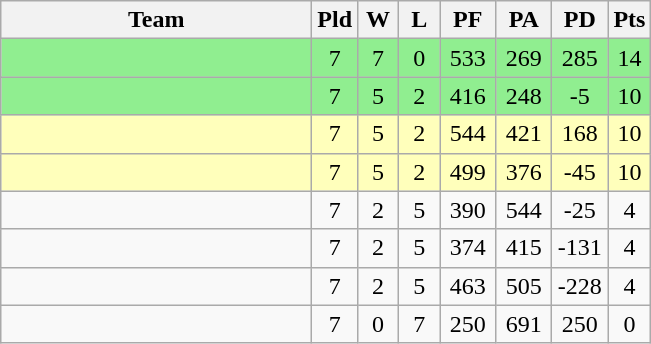<table class="wikitable" style="text-align:center;">
<tr>
<th width=200>Team</th>
<th width=20>Pld</th>
<th width=20>W</th>
<th width=20>L</th>
<th width=30>PF</th>
<th width=30>PA</th>
<th width=30>PD</th>
<th width=20>Pts</th>
</tr>
<tr bgcolor=lightgreen>
<td align=left></td>
<td>7</td>
<td>7</td>
<td>0</td>
<td>533</td>
<td>269</td>
<td>285</td>
<td>14</td>
</tr>
<tr bgcolor=lightgreen>
<td align=left></td>
<td>7</td>
<td>5</td>
<td>2</td>
<td>416</td>
<td>248</td>
<td>-5</td>
<td>10</td>
</tr>
<tr bgcolor=ffffbb>
<td align=left></td>
<td>7</td>
<td>5</td>
<td>2</td>
<td>544</td>
<td>421</td>
<td>168</td>
<td>10</td>
</tr>
<tr bgcolor=ffffbb>
<td align=left></td>
<td>7</td>
<td>5</td>
<td>2</td>
<td>499</td>
<td>376</td>
<td>-45</td>
<td>10</td>
</tr>
<tr>
<td align=left></td>
<td>7</td>
<td>2</td>
<td>5</td>
<td>390</td>
<td>544</td>
<td>-25</td>
<td>4</td>
</tr>
<tr>
<td align=left></td>
<td>7</td>
<td>2</td>
<td>5</td>
<td>374</td>
<td>415</td>
<td>-131</td>
<td>4</td>
</tr>
<tr>
<td align=left></td>
<td>7</td>
<td>2</td>
<td>5</td>
<td>463</td>
<td>505</td>
<td>-228</td>
<td>4</td>
</tr>
<tr>
<td align=left></td>
<td>7</td>
<td>0</td>
<td>7</td>
<td>250</td>
<td>691</td>
<td>250</td>
<td>0</td>
</tr>
</table>
